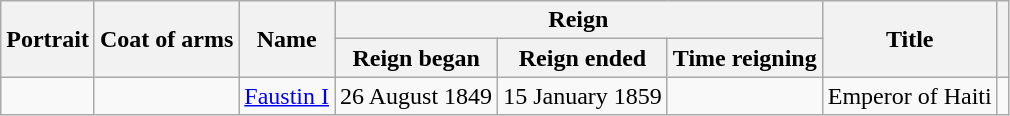<table class="wikitable" style="text-align:center">
<tr>
<th rowspan=2>Portrait</th>
<th rowspan=2>Coat of arms</th>
<th rowspan=2>Name<br></th>
<th colspan=3>Reign</th>
<th rowspan=2>Title</th>
<th rowspan=2></th>
</tr>
<tr>
<th>Reign began</th>
<th>Reign ended</th>
<th>Time reigning</th>
</tr>
<tr>
<td></td>
<td></td>
<td><a href='#'>Faustin I</a><br></td>
<td>26 August 1849</td>
<td>15 January 1859</td>
<td></td>
<td>Emperor of Haiti<br></td>
<td></td>
</tr>
</table>
